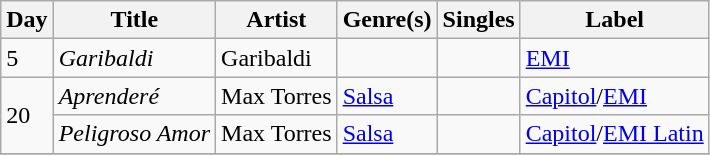<table class="wikitable sortable" style="text-align: left;">
<tr>
<th>Day</th>
<th>Title</th>
<th>Artist</th>
<th>Genre(s)</th>
<th>Singles</th>
<th>Label</th>
</tr>
<tr>
<td>5</td>
<td><em>Garibaldi</em></td>
<td>Garibaldi</td>
<td></td>
<td></td>
<td><a href='#'>EMI</a></td>
</tr>
<tr>
<td rowspan="2">20</td>
<td><em>Aprenderé</em></td>
<td>Max Torres</td>
<td><a href='#'>Salsa</a></td>
<td></td>
<td><a href='#'>Capitol</a>/<a href='#'>EMI</a></td>
</tr>
<tr>
<td><em>Peligroso Amor</em></td>
<td>Max Torres</td>
<td><a href='#'>Salsa</a></td>
<td></td>
<td><a href='#'>Capitol</a>/<a href='#'>EMI Latin</a></td>
</tr>
<tr>
</tr>
</table>
